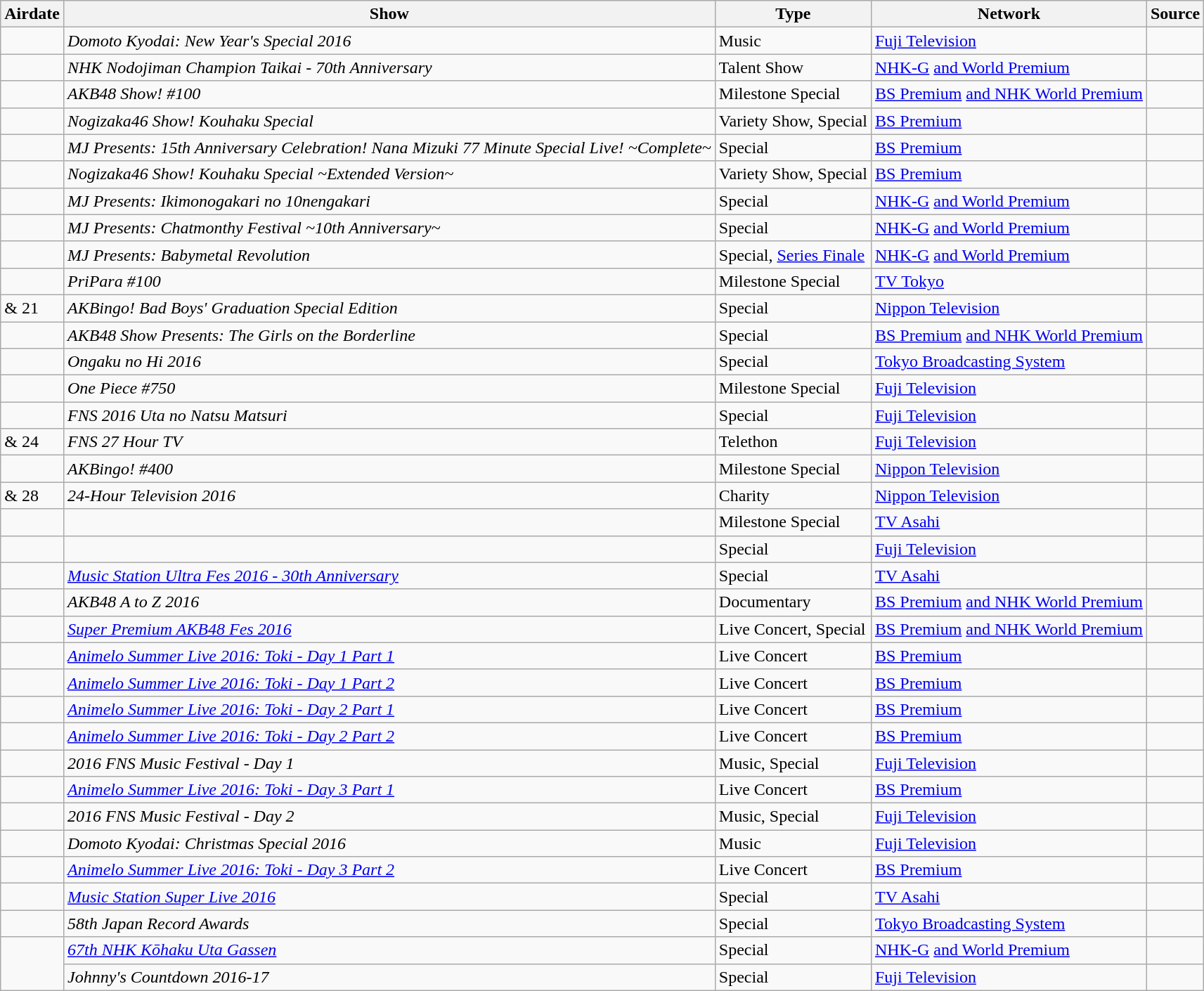<table class="wikitable sortable">
<tr>
<th scope="col">Airdate</th>
<th scope="col">Show</th>
<th scope="col">Type</th>
<th scope="col">Network</th>
<th class="unsortable" scope="col">Source</th>
</tr>
<tr>
<td></td>
<td><em>Domoto Kyodai: New Year's Special 2016</em></td>
<td>Music</td>
<td><a href='#'>Fuji Television</a></td>
<td></td>
</tr>
<tr>
<td></td>
<td><em>NHK Nodojiman Champion Taikai - 70th Anniversary</em></td>
<td>Talent Show</td>
<td><a href='#'>NHK-G</a> <a href='#'>and World Premium</a></td>
<td></td>
</tr>
<tr>
<td></td>
<td><em>AKB48 Show! #100</em> </td>
<td>Milestone Special</td>
<td><a href='#'>BS Premium</a> <a href='#'>and NHK World Premium</a></td>
<td></td>
</tr>
<tr>
<td></td>
<td><em>Nogizaka46 Show! Kouhaku Special</em></td>
<td>Variety Show, Special</td>
<td><a href='#'>BS Premium</a></td>
<td></td>
</tr>
<tr>
<td></td>
<td><em>MJ Presents: 15th Anniversary Celebration! Nana Mizuki 77 Minute Special Live! ~Complete~</em></td>
<td>Special</td>
<td><a href='#'>BS Premium</a></td>
<td></td>
</tr>
<tr>
<td></td>
<td><em>Nogizaka46 Show! Kouhaku Special ~Extended Version~</em></td>
<td>Variety Show, Special</td>
<td><a href='#'>BS Premium</a></td>
<td></td>
</tr>
<tr>
<td></td>
<td><em>MJ Presents: Ikimonogakari no 10nengakari</em></td>
<td>Special</td>
<td><a href='#'>NHK-G</a> <a href='#'>and World Premium</a></td>
<td></td>
</tr>
<tr>
<td></td>
<td><em>MJ Presents: Chatmonthy Festival ~10th Anniversary~</em></td>
<td>Special</td>
<td><a href='#'>NHK-G</a> <a href='#'>and World Premium</a></td>
<td></td>
</tr>
<tr>
<td></td>
<td><em>MJ Presents: Babymetal Revolution</em> </td>
<td>Special, <a href='#'>Series Finale</a></td>
<td><a href='#'>NHK-G</a> <a href='#'>and World Premium</a></td>
<td></td>
</tr>
<tr>
<td></td>
<td><em>PriPara #100</em> </td>
<td>Milestone Special</td>
<td><a href='#'>TV Tokyo</a></td>
<td></td>
</tr>
<tr>
<td> & 21</td>
<td><em>AKBingo! Bad Boys' Graduation Special Edition</em></td>
<td>Special</td>
<td><a href='#'>Nippon Television</a></td>
<td></td>
</tr>
<tr>
<td></td>
<td><em>AKB48 Show Presents: The Girls on the Borderline</em></td>
<td>Special</td>
<td><a href='#'>BS Premium</a> <a href='#'>and NHK World Premium</a></td>
<td></td>
</tr>
<tr>
<td></td>
<td><em>Ongaku no Hi 2016</em></td>
<td>Special</td>
<td><a href='#'>Tokyo Broadcasting System</a></td>
<td></td>
</tr>
<tr>
<td></td>
<td><em>One Piece #750</em> </td>
<td>Milestone Special</td>
<td><a href='#'>Fuji Television</a></td>
<td></td>
</tr>
<tr>
<td></td>
<td><em>FNS 2016 Uta no Natsu Matsuri</em></td>
<td>Special</td>
<td><a href='#'>Fuji Television</a></td>
<td></td>
</tr>
<tr>
<td> & 24</td>
<td><em>FNS 27 Hour TV</em></td>
<td>Telethon</td>
<td><a href='#'>Fuji Television</a></td>
<td></td>
</tr>
<tr>
<td></td>
<td><em>AKBingo! #400</em> </td>
<td>Milestone Special</td>
<td><a href='#'>Nippon Television</a></td>
<td></td>
</tr>
<tr>
<td> & 28</td>
<td><em>24-Hour Television 2016</em></td>
<td>Charity</td>
<td><a href='#'>Nippon Television</a></td>
<td></td>
</tr>
<tr>
<td></td>
<td></td>
<td>Milestone Special</td>
<td><a href='#'>TV Asahi</a></td>
<td></td>
</tr>
<tr>
<td></td>
<td></td>
<td>Special</td>
<td><a href='#'>Fuji Television</a></td>
<td></td>
</tr>
<tr>
<td></td>
<td><em><a href='#'>Music Station Ultra Fes 2016 - 30th Anniversary</a></em></td>
<td>Special</td>
<td><a href='#'>TV Asahi</a></td>
<td></td>
</tr>
<tr>
<td></td>
<td><em>AKB48 A to Z 2016</em></td>
<td>Documentary</td>
<td><a href='#'>BS Premium</a> <a href='#'>and NHK World Premium</a></td>
<td></td>
</tr>
<tr>
<td></td>
<td><em><a href='#'>Super Premium AKB48 Fes 2016</a></em></td>
<td>Live Concert, Special</td>
<td><a href='#'>BS Premium</a> <a href='#'>and NHK World Premium</a></td>
<td></td>
</tr>
<tr>
<td></td>
<td><em><a href='#'>Animelo Summer Live 2016: Toki - Day 1 Part 1</a></em></td>
<td>Live Concert</td>
<td><a href='#'>BS Premium</a></td>
<td></td>
</tr>
<tr>
<td></td>
<td><em><a href='#'>Animelo Summer Live 2016: Toki - Day 1 Part 2</a></em></td>
<td>Live Concert</td>
<td><a href='#'>BS Premium</a></td>
<td></td>
</tr>
<tr>
<td></td>
<td><em><a href='#'>Animelo Summer Live 2016: Toki - Day 2 Part 1</a></em></td>
<td>Live Concert</td>
<td><a href='#'>BS Premium</a></td>
<td></td>
</tr>
<tr>
<td></td>
<td><em><a href='#'>Animelo Summer Live 2016: Toki - Day 2 Part 2</a></em></td>
<td>Live Concert</td>
<td><a href='#'>BS Premium</a></td>
<td></td>
</tr>
<tr>
<td></td>
<td><em>2016 FNS Music Festival - Day 1</em></td>
<td>Music, Special</td>
<td><a href='#'>Fuji Television</a></td>
<td></td>
</tr>
<tr>
<td></td>
<td><em><a href='#'>Animelo Summer Live 2016: Toki - Day 3 Part 1</a></em></td>
<td>Live Concert</td>
<td><a href='#'>BS Premium</a></td>
<td></td>
</tr>
<tr>
<td></td>
<td><em>2016 FNS Music Festival - Day 2</em></td>
<td>Music, Special</td>
<td><a href='#'>Fuji Television</a></td>
<td></td>
</tr>
<tr>
<td></td>
<td><em>Domoto Kyodai: Christmas Special 2016</em></td>
<td>Music</td>
<td><a href='#'>Fuji Television</a></td>
<td></td>
</tr>
<tr>
<td></td>
<td><em><a href='#'>Animelo Summer Live 2016: Toki - Day 3 Part 2</a></em></td>
<td>Live Concert</td>
<td><a href='#'>BS Premium</a></td>
<td></td>
</tr>
<tr>
<td></td>
<td><em><a href='#'>Music Station Super Live 2016</a></em></td>
<td>Special</td>
<td><a href='#'>TV Asahi</a></td>
<td></td>
</tr>
<tr>
<td></td>
<td><em>58th Japan Record Awards</em></td>
<td>Special</td>
<td><a href='#'>Tokyo Broadcasting System</a></td>
<td></td>
</tr>
<tr>
<td rowspan="2"></td>
<td><em><a href='#'>67th NHK Kōhaku Uta Gassen</a></em></td>
<td>Special</td>
<td><a href='#'>NHK-G</a> <a href='#'>and World Premium</a></td>
<td></td>
</tr>
<tr>
<td><em>Johnny's Countdown 2016-17</em></td>
<td>Special</td>
<td><a href='#'>Fuji Television</a></td>
<td></td>
</tr>
</table>
